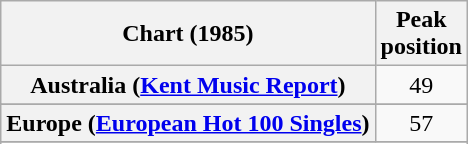<table class="wikitable sortable plainrowheaders" style="text-align:center">
<tr>
<th>Chart (1985)</th>
<th>Peak<br>position</th>
</tr>
<tr>
<th scope="row">Australia (<a href='#'>Kent Music Report</a>)</th>
<td style="text-align:center;">49</td>
</tr>
<tr>
</tr>
<tr>
<th scope="row">Europe (<a href='#'>European Hot 100 Singles</a>)</th>
<td style="text-align:center;">57</td>
</tr>
<tr>
</tr>
<tr>
</tr>
<tr>
</tr>
</table>
